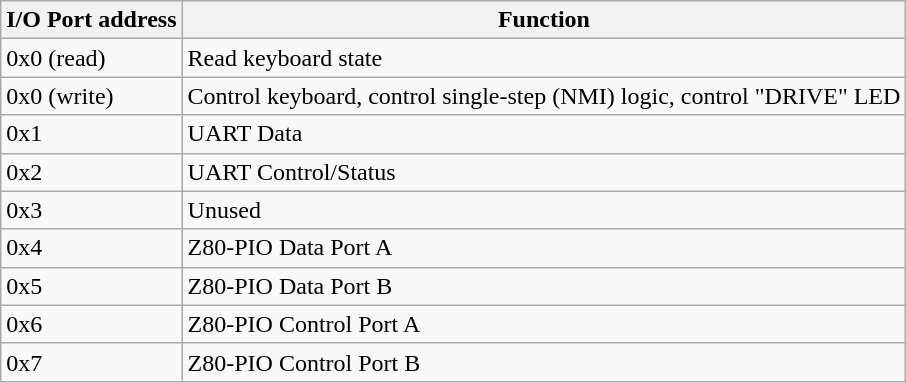<table class="wikitable">
<tr>
<th>I/O Port address</th>
<th>Function</th>
</tr>
<tr>
<td>0x0 (read)</td>
<td>Read keyboard state</td>
</tr>
<tr>
<td>0x0 (write)</td>
<td>Control keyboard, control single-step (NMI) logic, control "DRIVE" LED</td>
</tr>
<tr>
<td>0x1</td>
<td>UART Data</td>
</tr>
<tr>
<td>0x2</td>
<td>UART Control/Status</td>
</tr>
<tr>
<td>0x3</td>
<td>Unused</td>
</tr>
<tr>
<td>0x4</td>
<td>Z80-PIO Data Port A</td>
</tr>
<tr>
<td>0x5</td>
<td>Z80-PIO Data Port B</td>
</tr>
<tr>
<td>0x6</td>
<td>Z80-PIO Control Port A</td>
</tr>
<tr>
<td>0x7</td>
<td>Z80-PIO Control Port B</td>
</tr>
</table>
